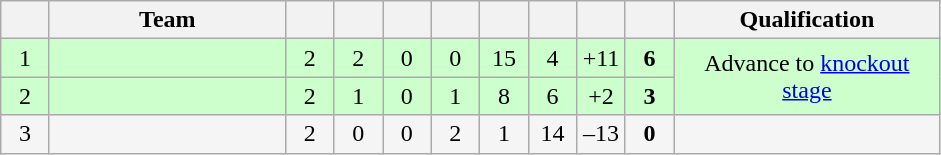<table class="wikitable" style="text-align: center;">
<tr>
<th width="25"></th>
<th width="150">Team</th>
<th width="25"></th>
<th width="25"></th>
<th width="25"></th>
<th width="25"></th>
<th width="25"></th>
<th width="25"></th>
<th width="25"></th>
<th width="25"></th>
<th width="170">Qualification</th>
</tr>
<tr align=center style="background:#ccffcc;">
<td>1</td>
<td style="text-align:left;"></td>
<td>2</td>
<td>2</td>
<td>0</td>
<td>0</td>
<td>15</td>
<td>4</td>
<td>+11</td>
<td><strong>6</strong></td>
<td rowspan="2">Advance to <a href='#'>knockout stage</a></td>
</tr>
<tr align=center style="background:#ccffcc;">
<td>2</td>
<td style="text-align:left;"></td>
<td>2</td>
<td>1</td>
<td>0</td>
<td>1</td>
<td>8</td>
<td>6</td>
<td>+2</td>
<td><strong>3</strong></td>
</tr>
<tr align=center style="background:#f5f5f5;">
<td>3</td>
<td style="text-align:left;"></td>
<td>2</td>
<td>0</td>
<td>0</td>
<td>2</td>
<td>1</td>
<td>14</td>
<td>–13</td>
<td><strong>0</strong></td>
<td></td>
</tr>
</table>
